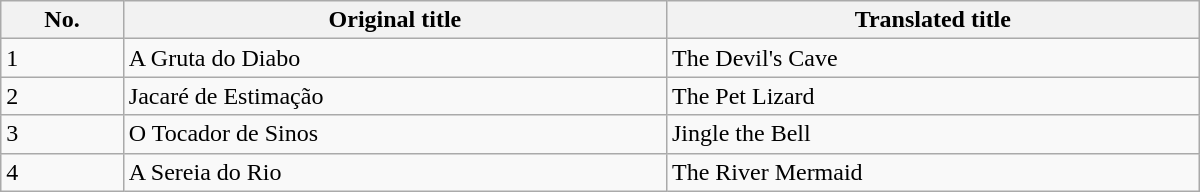<table class="wikitable" width=800>
<tr>
<th>No.</th>
<th>Original title</th>
<th>Translated title</th>
</tr>
<tr>
<td>1</td>
<td>A Gruta do Diabo</td>
<td>The Devil's Cave</td>
</tr>
<tr>
<td>2</td>
<td>Jacaré de Estimação</td>
<td>The Pet Lizard</td>
</tr>
<tr>
<td>3</td>
<td>O Tocador de Sinos</td>
<td>Jingle the Bell</td>
</tr>
<tr>
<td>4</td>
<td>A Sereia do Rio</td>
<td>The River Mermaid</td>
</tr>
</table>
